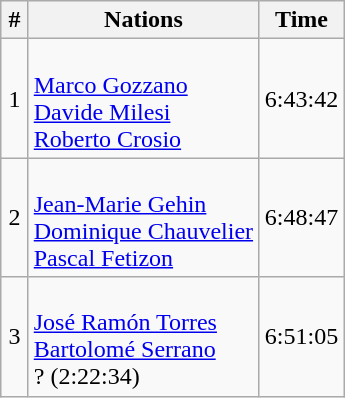<table class="wikitable" style="text-align:center;">
<tr>
<th width=8%>#</th>
<th width=67%>Nations</th>
<th width=25%>Time</th>
</tr>
<tr>
<td>1</td>
<td align="left"><br><a href='#'>Marco Gozzano</a><br><a href='#'>Davide Milesi</a><br><a href='#'>Roberto Crosio</a></td>
<td>6:43:42</td>
</tr>
<tr>
<td>2</td>
<td align="left"><br><a href='#'>Jean-Marie Gehin</a><br><a href='#'>Dominique Chauvelier</a><br><a href='#'>Pascal Fetizon</a></td>
<td>6:48:47</td>
</tr>
<tr>
<td>3</td>
<td align="left"><br><a href='#'>José Ramón Torres</a><br><a href='#'>Bartolomé Serrano</a><br>? (2:22:34)</td>
<td>6:51:05</td>
</tr>
</table>
